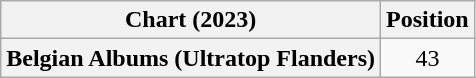<table class="wikitable sortable plainrowheaders" style="text-align:center">
<tr>
<th scope="col">Chart (2023)</th>
<th scope="col">Position</th>
</tr>
<tr>
<th scope="row">Belgian Albums (Ultratop Flanders)</th>
<td>43</td>
</tr>
</table>
